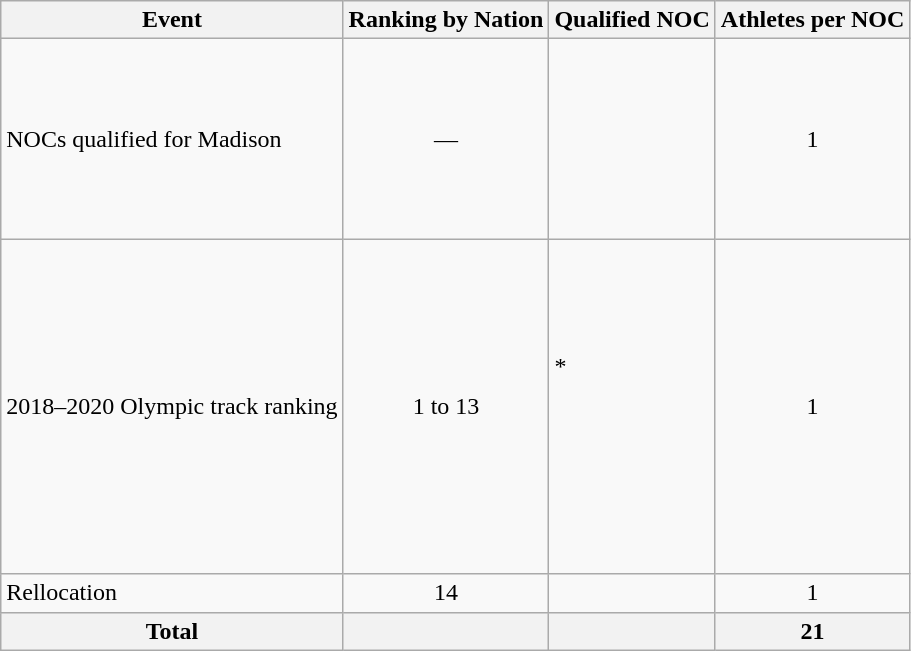<table class="wikitable">
<tr>
<th>Event</th>
<th>Ranking by Nation</th>
<th>Qualified NOC</th>
<th>Athletes per NOC</th>
</tr>
<tr>
<td>NOCs qualified for Madison</td>
<td align=center>—</td>
<td><br><br><br><br><br><br><br></td>
<td style="text-align:center;">1</td>
</tr>
<tr>
<td>2018–2020 Olympic track ranking</td>
<td style="text-align:center;">1 to 13</td>
<td><br><br><br><br>*<br><br><br><br><s></s><br><br><br><br></td>
<td align=center>1</td>
</tr>
<tr>
<td>Rellocation</td>
<td style="text-align:center;">14</td>
<td></td>
<td align=center>1</td>
</tr>
<tr>
<th>Total</th>
<th></th>
<th></th>
<th>21</th>
</tr>
</table>
